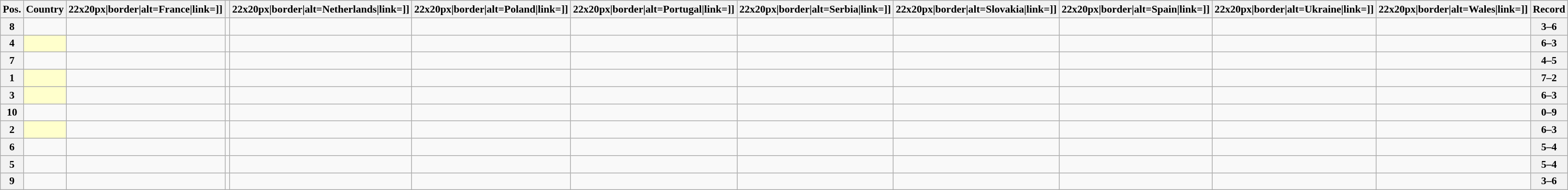<table class="wikitable sortable nowrap" style="text-align:center; font-size:0.9em;">
<tr>
<th>Pos.</th>
<th>Country</th>
<th [[Image:>22x20px|border|alt=France|link=]]</th>
<th></th>
<th [[Image:>22x20px|border|alt=Netherlands|link=]]</th>
<th [[Image:>22x20px|border|alt=Poland|link=]]</th>
<th [[Image:>22x20px|border|alt=Portugal|link=]]</th>
<th [[Image:>22x20px|border|alt=Serbia|link=]]</th>
<th [[Image:>22x20px|border|alt=Slovakia|link=]]</th>
<th [[Image:>22x20px|border|alt=Spain|link=]]</th>
<th [[Image:>22x20px|border|alt=Ukraine|link=]]</th>
<th [[Image:>22x20px|border|alt=Wales|link=]]</th>
<th>Record</th>
</tr>
<tr>
<th>8</th>
<td style="text-align:left;"></td>
<td></td>
<td></td>
<td></td>
<td></td>
<td></td>
<td></td>
<td></td>
<td></td>
<td></td>
<td></td>
<th>3–6</th>
</tr>
<tr>
<th>4</th>
<td style="text-align:left; background:#ffffcc;"></td>
<td></td>
<td></td>
<td></td>
<td></td>
<td></td>
<td></td>
<td></td>
<td></td>
<td></td>
<td></td>
<th>6–3</th>
</tr>
<tr>
<th>7</th>
<td style="text-align:left;"></td>
<td></td>
<td></td>
<td></td>
<td></td>
<td></td>
<td></td>
<td></td>
<td></td>
<td></td>
<td></td>
<th>4–5</th>
</tr>
<tr>
<th>1</th>
<td style="text-align:left; background:#ffffcc;"></td>
<td></td>
<td></td>
<td></td>
<td></td>
<td></td>
<td></td>
<td></td>
<td></td>
<td></td>
<td></td>
<th>7–2</th>
</tr>
<tr>
<th>3</th>
<td style="text-align:left; background:#ffffcc;"></td>
<td></td>
<td></td>
<td></td>
<td></td>
<td></td>
<td></td>
<td></td>
<td></td>
<td></td>
<td></td>
<th>6–3</th>
</tr>
<tr>
<th>10</th>
<td style="text-align:left;"></td>
<td></td>
<td></td>
<td></td>
<td></td>
<td></td>
<td></td>
<td></td>
<td></td>
<td></td>
<td></td>
<th>0–9</th>
</tr>
<tr>
<th>2</th>
<td style="text-align:left; background:#ffffcc;"></td>
<td></td>
<td></td>
<td></td>
<td></td>
<td></td>
<td></td>
<td></td>
<td></td>
<td></td>
<td></td>
<th>6–3</th>
</tr>
<tr>
<th>6</th>
<td style="text-align:left;"></td>
<td></td>
<td></td>
<td></td>
<td></td>
<td></td>
<td></td>
<td></td>
<td></td>
<td></td>
<td></td>
<th>5–4</th>
</tr>
<tr>
<th>5</th>
<td style="text-align:left;"></td>
<td></td>
<td></td>
<td></td>
<td></td>
<td></td>
<td></td>
<td></td>
<td></td>
<td></td>
<td></td>
<th>5–4</th>
</tr>
<tr>
<th>9</th>
<td style="text-align:left;"></td>
<td></td>
<td></td>
<td></td>
<td></td>
<td></td>
<td></td>
<td></td>
<td></td>
<td></td>
<td></td>
<th>3–6</th>
</tr>
</table>
